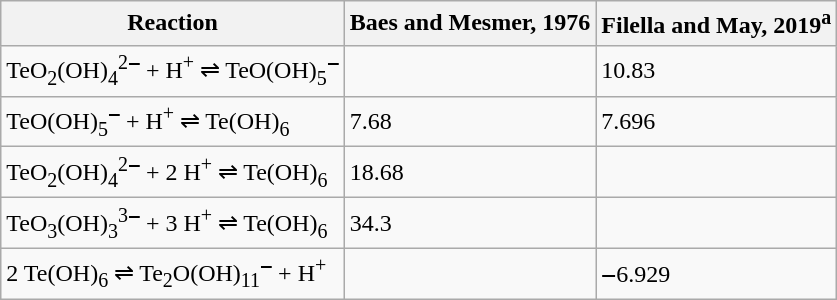<table class="wikitable">
<tr>
<th>Reaction</th>
<th>Baes and Mesmer, 1976</th>
<th>Filella and May, 2019<sup>a</sup></th>
</tr>
<tr>
<td>TeO<sub>2</sub>(OH)<sub>4</sub><sup>2‒</sup> + H<sup>+</sup> ⇌ TeO(OH)<sub>5</sub><sup>‒</sup></td>
<td></td>
<td>10.83</td>
</tr>
<tr>
<td>TeO(OH)<sub>5</sub><sup>‒</sup> + H<sup>+</sup> ⇌ Te(OH)<sub>6</sub></td>
<td>7.68</td>
<td>7.696</td>
</tr>
<tr>
<td>TeO<sub>2</sub>(OH)<sub>4</sub><sup>2‒</sup> + 2 H<sup>+</sup> ⇌ Te(OH)<sub>6</sub></td>
<td>18.68</td>
<td></td>
</tr>
<tr>
<td>TeO<sub>3</sub>(OH)<sub>3</sub><sup>3‒</sup> + 3 H<sup>+</sup> ⇌ Te(OH)<sub>6</sub></td>
<td>34.3</td>
<td></td>
</tr>
<tr>
<td>2 Te(OH)<sub>6</sub> ⇌ Te<sub>2</sub>O(OH)<sub>11</sub><sup>‒</sup> + H<sup>+</sup></td>
<td></td>
<td>‒6.929</td>
</tr>
</table>
